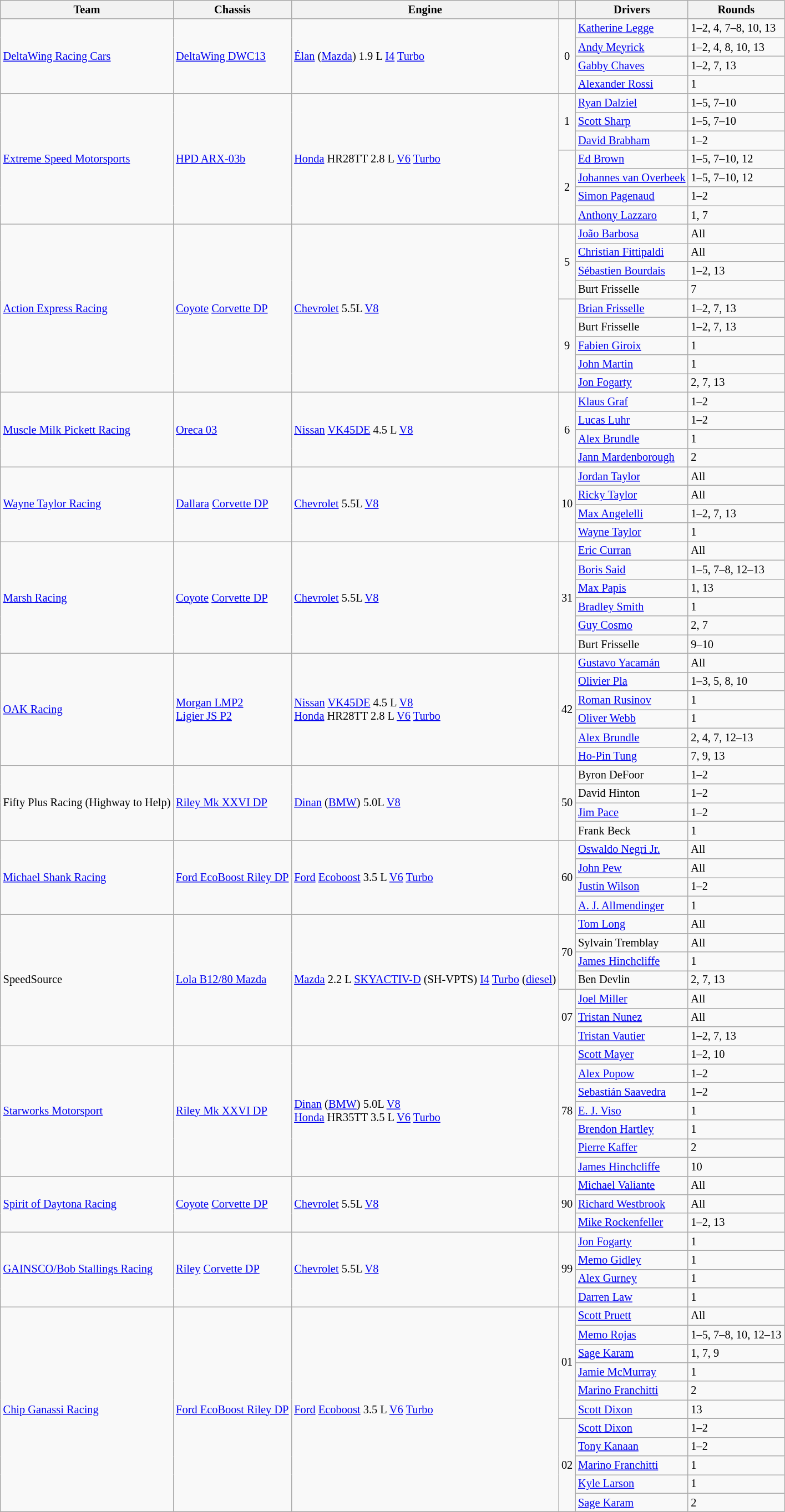<table class="wikitable" style="font-size: 85%">
<tr>
<th>Team</th>
<th>Chassis</th>
<th>Engine</th>
<th></th>
<th>Drivers</th>
<th>Rounds</th>
</tr>
<tr>
<td rowspan=4> <a href='#'>DeltaWing Racing Cars</a></td>
<td rowspan=4><a href='#'>DeltaWing DWC13</a></td>
<td rowspan=4><a href='#'>Élan</a> (<a href='#'>Mazda</a>) 1.9 L <a href='#'>I4</a> <a href='#'>Turbo</a></td>
<td rowspan=4 align="center">0</td>
<td> <a href='#'>Katherine Legge</a></td>
<td>1–2, 4, 7–8, 10, 13</td>
</tr>
<tr>
<td> <a href='#'>Andy Meyrick</a></td>
<td>1–2, 4, 8, 10, 13</td>
</tr>
<tr>
<td> <a href='#'>Gabby Chaves</a></td>
<td>1–2, 7, 13</td>
</tr>
<tr>
<td> <a href='#'>Alexander Rossi</a></td>
<td>1</td>
</tr>
<tr>
<td rowspan=7> <a href='#'>Extreme Speed Motorsports</a></td>
<td rowspan=7><a href='#'>HPD ARX-03b</a></td>
<td rowspan=7><a href='#'>Honda</a> HR28TT 2.8 L <a href='#'>V6</a> <a href='#'>Turbo</a></td>
<td rowspan=3 align="center">1</td>
<td> <a href='#'>Ryan Dalziel</a></td>
<td>1–5, 7–10</td>
</tr>
<tr>
<td> <a href='#'>Scott Sharp</a></td>
<td>1–5, 7–10</td>
</tr>
<tr>
<td> <a href='#'>David Brabham</a></td>
<td>1–2</td>
</tr>
<tr>
<td rowspan=4 align="center">2</td>
<td> <a href='#'>Ed Brown</a></td>
<td>1–5, 7–10, 12</td>
</tr>
<tr>
<td> <a href='#'>Johannes van Overbeek</a></td>
<td>1–5, 7–10, 12</td>
</tr>
<tr>
<td> <a href='#'>Simon Pagenaud</a></td>
<td>1–2</td>
</tr>
<tr>
<td> <a href='#'>Anthony Lazzaro</a></td>
<td>1, 7</td>
</tr>
<tr>
<td rowspan=9> <a href='#'>Action Express Racing</a></td>
<td rowspan=9><a href='#'>Coyote</a> <a href='#'>Corvette DP</a></td>
<td rowspan=9><a href='#'>Chevrolet</a> 5.5L <a href='#'>V8</a></td>
<td rowspan=4 align="center">5</td>
<td> <a href='#'>João Barbosa</a></td>
<td>All</td>
</tr>
<tr>
<td> <a href='#'>Christian Fittipaldi</a></td>
<td>All</td>
</tr>
<tr>
<td> <a href='#'>Sébastien Bourdais</a></td>
<td>1–2, 13</td>
</tr>
<tr>
<td> Burt Frisselle</td>
<td>7</td>
</tr>
<tr>
<td rowspan=5 align="center">9</td>
<td> <a href='#'>Brian Frisselle</a></td>
<td>1–2, 7, 13</td>
</tr>
<tr>
<td> Burt Frisselle</td>
<td>1–2, 7, 13</td>
</tr>
<tr>
<td> <a href='#'>Fabien Giroix</a></td>
<td>1</td>
</tr>
<tr>
<td> <a href='#'>John Martin</a></td>
<td>1</td>
</tr>
<tr>
<td> <a href='#'>Jon Fogarty</a></td>
<td>2, 7, 13</td>
</tr>
<tr>
<td rowspan=4> <a href='#'>Muscle Milk Pickett Racing</a></td>
<td rowspan=4><a href='#'>Oreca 03</a></td>
<td rowspan=4><a href='#'>Nissan</a> <a href='#'>VK45DE</a> 4.5 L <a href='#'>V8</a></td>
<td rowspan=4 align="center">6</td>
<td> <a href='#'>Klaus Graf</a></td>
<td>1–2</td>
</tr>
<tr>
<td> <a href='#'>Lucas Luhr</a></td>
<td>1–2</td>
</tr>
<tr>
<td> <a href='#'>Alex Brundle</a></td>
<td>1</td>
</tr>
<tr>
<td> <a href='#'>Jann Mardenborough</a></td>
<td>2</td>
</tr>
<tr>
<td rowspan=4> <a href='#'>Wayne Taylor Racing</a></td>
<td rowspan=4><a href='#'>Dallara</a> <a href='#'>Corvette DP</a></td>
<td rowspan=4><a href='#'>Chevrolet</a> 5.5L <a href='#'>V8</a></td>
<td rowspan=4 align="center">10</td>
<td> <a href='#'>Jordan Taylor</a></td>
<td>All</td>
</tr>
<tr>
<td> <a href='#'>Ricky Taylor</a></td>
<td>All</td>
</tr>
<tr>
<td> <a href='#'>Max Angelelli</a></td>
<td>1–2, 7, 13</td>
</tr>
<tr>
<td> <a href='#'>Wayne Taylor</a></td>
<td>1</td>
</tr>
<tr>
<td rowspan=6> <a href='#'>Marsh Racing</a></td>
<td rowspan=6><a href='#'>Coyote</a> <a href='#'>Corvette DP</a></td>
<td rowspan=6><a href='#'>Chevrolet</a> 5.5L <a href='#'>V8</a></td>
<td rowspan=6 align="center">31</td>
<td> <a href='#'>Eric Curran</a></td>
<td>All</td>
</tr>
<tr>
<td> <a href='#'>Boris Said</a></td>
<td>1–5, 7–8, 12–13</td>
</tr>
<tr>
<td> <a href='#'>Max Papis</a></td>
<td>1, 13</td>
</tr>
<tr>
<td> <a href='#'>Bradley Smith</a></td>
<td>1</td>
</tr>
<tr>
<td> <a href='#'>Guy Cosmo</a></td>
<td>2, 7</td>
</tr>
<tr>
<td> Burt Frisselle</td>
<td>9–10</td>
</tr>
<tr>
<td rowspan=6> <a href='#'>OAK Racing</a></td>
<td rowspan=6><a href='#'>Morgan LMP2</a> <small></small><br><a href='#'>Ligier JS P2</a> <small></small></td>
<td rowspan=6><a href='#'>Nissan</a> <a href='#'>VK45DE</a> 4.5 L <a href='#'>V8</a> <small></small><br><a href='#'>Honda</a> HR28TT 2.8 L <a href='#'>V6</a> <a href='#'>Turbo</a> <small></small></td>
<td rowspan=6 align="center">42</td>
<td> <a href='#'>Gustavo Yacamán</a></td>
<td>All</td>
</tr>
<tr>
<td> <a href='#'>Olivier Pla</a></td>
<td>1–3, 5, 8, 10</td>
</tr>
<tr>
<td> <a href='#'>Roman Rusinov</a></td>
<td>1</td>
</tr>
<tr>
<td> <a href='#'>Oliver Webb</a></td>
<td>1</td>
</tr>
<tr>
<td> <a href='#'>Alex Brundle</a></td>
<td>2, 4, 7, 12–13</td>
</tr>
<tr>
<td> <a href='#'>Ho-Pin Tung</a></td>
<td>7, 9, 13</td>
</tr>
<tr>
<td rowspan=4> Fifty Plus Racing (Highway to Help)</td>
<td rowspan=4><a href='#'>Riley Mk XXVI DP</a></td>
<td rowspan=4><a href='#'>Dinan</a> (<a href='#'>BMW</a>) 5.0L <a href='#'>V8</a></td>
<td rowspan=4 align="center">50</td>
<td> Byron DeFoor</td>
<td>1–2</td>
</tr>
<tr>
<td> David Hinton</td>
<td>1–2</td>
</tr>
<tr>
<td> <a href='#'>Jim Pace</a></td>
<td>1–2</td>
</tr>
<tr>
<td> Frank Beck</td>
<td>1</td>
</tr>
<tr>
<td rowspan=4> <a href='#'>Michael Shank Racing</a></td>
<td rowspan=4><a href='#'>Ford EcoBoost Riley DP</a></td>
<td rowspan=4><a href='#'>Ford</a> <a href='#'>Ecoboost</a> 3.5 L  <a href='#'>V6</a> <a href='#'>Turbo</a></td>
<td rowspan=4 align="center">60</td>
<td> <a href='#'>Oswaldo Negri Jr.</a></td>
<td>All</td>
</tr>
<tr>
<td> <a href='#'>John Pew</a></td>
<td>All</td>
</tr>
<tr>
<td> <a href='#'>Justin Wilson</a></td>
<td>1–2</td>
</tr>
<tr>
<td> <a href='#'>A. J. Allmendinger</a></td>
<td>1</td>
</tr>
<tr>
<td rowspan=7> SpeedSource</td>
<td rowspan=7><a href='#'>Lola B12/80 Mazda</a></td>
<td rowspan=7><a href='#'>Mazda</a> 2.2 L <a href='#'>SKYACTIV-D</a> (SH-VPTS) <a href='#'>I4</a> <a href='#'>Turbo</a> (<a href='#'>diesel</a>)</td>
<td rowspan=4 align="center">70</td>
<td> <a href='#'>Tom Long</a></td>
<td>All</td>
</tr>
<tr>
<td> Sylvain Tremblay</td>
<td>All</td>
</tr>
<tr>
<td> <a href='#'>James Hinchcliffe</a></td>
<td>1</td>
</tr>
<tr>
<td> Ben Devlin</td>
<td>2, 7, 13</td>
</tr>
<tr>
<td rowspan=3 align="center">07</td>
<td> <a href='#'>Joel Miller</a></td>
<td>All</td>
</tr>
<tr>
<td> <a href='#'>Tristan Nunez</a></td>
<td>All</td>
</tr>
<tr>
<td> <a href='#'>Tristan Vautier</a></td>
<td>1–2, 7, 13</td>
</tr>
<tr>
<td rowspan=7> <a href='#'>Starworks Motorsport</a></td>
<td rowspan=7><a href='#'>Riley Mk XXVI DP</a></td>
<td rowspan=7><a href='#'>Dinan</a> (<a href='#'>BMW</a>) 5.0L <a href='#'>V8</a> <small></small><br><a href='#'>Honda</a> HR35TT 3.5 L <a href='#'>V6</a> <a href='#'>Turbo</a> <small></small></td>
<td rowspan=7 align="center">78</td>
<td> <a href='#'>Scott Mayer</a></td>
<td>1–2, 10</td>
</tr>
<tr>
<td> <a href='#'>Alex Popow</a></td>
<td>1–2</td>
</tr>
<tr>
<td> <a href='#'>Sebastián Saavedra</a></td>
<td>1–2</td>
</tr>
<tr>
<td> <a href='#'>E. J. Viso</a></td>
<td>1</td>
</tr>
<tr>
<td> <a href='#'>Brendon Hartley</a></td>
<td>1</td>
</tr>
<tr>
<td> <a href='#'>Pierre Kaffer</a></td>
<td>2</td>
</tr>
<tr>
<td> <a href='#'>James Hinchcliffe</a></td>
<td>10</td>
</tr>
<tr>
<td rowspan=3> <a href='#'>Spirit of Daytona Racing</a></td>
<td rowspan=3><a href='#'>Coyote</a> <a href='#'>Corvette DP</a></td>
<td rowspan=3><a href='#'>Chevrolet</a> 5.5L <a href='#'>V8</a></td>
<td rowspan=3 align="center">90</td>
<td> <a href='#'>Michael Valiante</a></td>
<td>All</td>
</tr>
<tr>
<td> <a href='#'>Richard Westbrook</a></td>
<td>All</td>
</tr>
<tr>
<td> <a href='#'>Mike Rockenfeller</a></td>
<td>1–2, 13</td>
</tr>
<tr>
<td rowspan=4> <a href='#'>GAINSCO/Bob Stallings Racing</a></td>
<td rowspan=4><a href='#'>Riley</a> <a href='#'>Corvette DP</a></td>
<td rowspan=4><a href='#'>Chevrolet</a> 5.5L <a href='#'>V8</a></td>
<td rowspan=4 align="center">99</td>
<td> <a href='#'>Jon Fogarty</a></td>
<td>1</td>
</tr>
<tr>
<td> <a href='#'>Memo Gidley</a></td>
<td>1</td>
</tr>
<tr>
<td> <a href='#'>Alex Gurney</a></td>
<td>1</td>
</tr>
<tr>
<td> <a href='#'>Darren Law</a></td>
<td>1</td>
</tr>
<tr>
<td rowspan=11> <a href='#'>Chip Ganassi Racing</a></td>
<td rowspan=11><a href='#'>Ford EcoBoost Riley DP</a></td>
<td rowspan=11><a href='#'>Ford</a> <a href='#'>Ecoboost</a> 3.5 L  <a href='#'>V6</a> <a href='#'>Turbo</a></td>
<td rowspan=6 align="center">01</td>
<td> <a href='#'>Scott Pruett</a></td>
<td>All</td>
</tr>
<tr>
<td> <a href='#'>Memo Rojas</a></td>
<td>1–5, 7–8, 10, 12–13</td>
</tr>
<tr>
<td> <a href='#'>Sage Karam</a></td>
<td>1, 7, 9</td>
</tr>
<tr>
<td> <a href='#'>Jamie McMurray</a></td>
<td>1</td>
</tr>
<tr>
<td> <a href='#'>Marino Franchitti</a></td>
<td>2</td>
</tr>
<tr>
<td> <a href='#'>Scott Dixon</a></td>
<td>13</td>
</tr>
<tr>
<td rowspan=5 align="center">02</td>
<td> <a href='#'>Scott Dixon</a></td>
<td>1–2</td>
</tr>
<tr>
<td> <a href='#'>Tony Kanaan</a></td>
<td>1–2</td>
</tr>
<tr>
<td> <a href='#'>Marino Franchitti</a></td>
<td>1</td>
</tr>
<tr>
<td> <a href='#'>Kyle Larson</a></td>
<td>1</td>
</tr>
<tr>
<td> <a href='#'>Sage Karam</a></td>
<td>2</td>
</tr>
</table>
